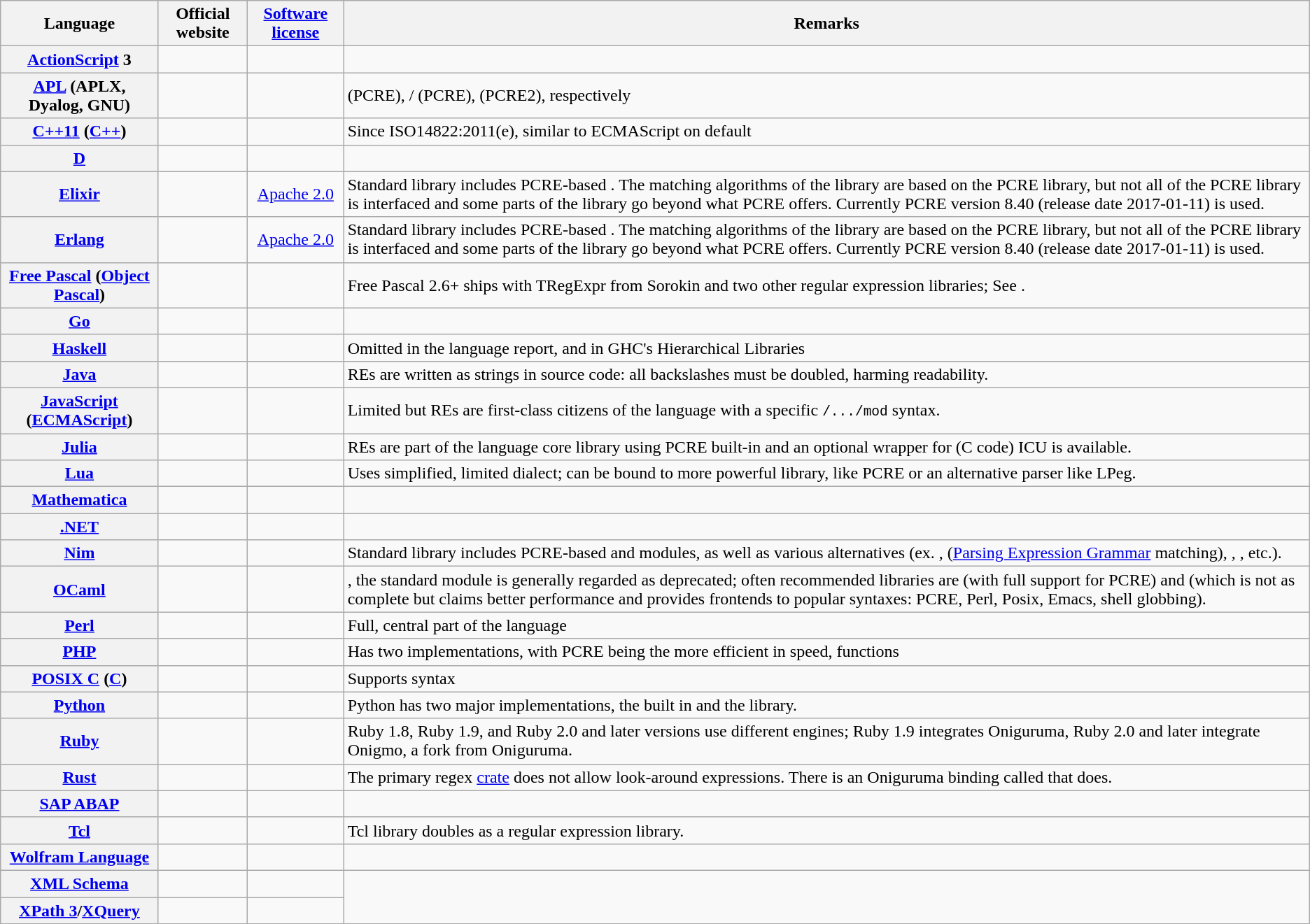<table class="wikitable sortable" style="width: auto; table-layout: fixed;">
<tr>
<th>Language</th>
<th>Official website</th>
<th><a href='#'>Software license</a></th>
<th>Remarks</th>
</tr>
<tr>
<th><a href='#'>ActionScript</a> 3</th>
<td></td>
<td></td>
<td style="text-align: left;"></td>
</tr>
<tr>
<th><a href='#'>APL</a> (APLX, Dyalog, GNU)</th>
<td></td>
<td></td>
<td style="text-align: left;"> (PCRE), / (PCRE),  (PCRE2), respectively</td>
</tr>
<tr>
<th><a href='#'>C++11</a> (<a href='#'>C++</a>)</th>
<td></td>
<td></td>
<td style="text-align: left;">Since ISO14822:2011(e), similar to ECMAScript on default </td>
</tr>
<tr>
<th><a href='#'>D</a></th>
<td></td>
<td></td>
<td style="text-align: left;"></td>
</tr>
<tr>
<th><a href='#'>Elixir</a></th>
<td></td>
<td style="text-align: center;" {{free><a href='#'>Apache 2.0</a></td>
<td style="text-align: left;">Standard library includes PCRE-based . The matching algorithms of the library are based on the PCRE library, but not all of the PCRE library is interfaced and some parts of the library go beyond what PCRE offers. Currently PCRE version 8.40 (release date 2017-01-11) is used.</td>
</tr>
<tr>
<th><a href='#'>Erlang</a></th>
<td></td>
<td style="text-align: center;" {{free><a href='#'>Apache 2.0</a></td>
<td style="text-align: left;">Standard library includes PCRE-based . The matching algorithms of the library are based on the PCRE library, but not all of the PCRE library is interfaced and some parts of the library go beyond what PCRE offers. Currently PCRE version 8.40 (release date 2017-01-11) is used.</td>
</tr>
<tr>
<th><a href='#'>Free Pascal</a> (<a href='#'>Object Pascal</a>)</th>
<td></td>
<td></td>
<td style="text-align: left;">Free Pascal 2.6+ ships with TRegExpr from Sorokin and two other regular expression libraries; See .</td>
</tr>
<tr>
<th><a href='#'>Go</a></th>
<td></td>
<td></td>
<td style="text-align: left;"></td>
</tr>
<tr>
<th><a href='#'>Haskell</a></th>
<td></td>
<td></td>
<td style="text-align: left;">Omitted in the language report, and in GHC's Hierarchical Libraries</td>
</tr>
<tr>
<th><a href='#'>Java</a></th>
<td></td>
<td></td>
<td style="text-align: left;">REs are written as strings in source code: all backslashes must be doubled, harming readability.</td>
</tr>
<tr>
<th><a href='#'>JavaScript</a> (<a href='#'>ECMAScript</a>)</th>
<td></td>
<td></td>
<td style="text-align: left;">Limited but REs are first-class citizens of the language with a specific <code>/.../mod</code> syntax.</td>
</tr>
<tr>
<th><a href='#'>Julia</a></th>
<td></td>
<td></td>
<td style="text-align: left;">REs are part of the language core library using PCRE built-in and an optional wrapper for (C code) ICU is available.</td>
</tr>
<tr>
<th><a href='#'>Lua</a></th>
<td></td>
<td></td>
<td style="text-align: left;">Uses simplified, limited dialect; can be bound to more powerful library, like PCRE or an alternative parser like LPeg.</td>
</tr>
<tr>
<th><a href='#'>Mathematica</a></th>
<td></td>
<td></td>
<td style="text-align: left;"></td>
</tr>
<tr>
<th><a href='#'>.NET</a></th>
<td></td>
<td></td>
<td style="text-align: left;"></td>
</tr>
<tr>
<th><a href='#'>Nim</a></th>
<td></td>
<td></td>
<td style="text-align: left;">Standard library includes PCRE-based  and  modules, as well as various alternatives (ex. ,  (<a href='#'>Parsing Expression Grammar</a> matching), , , etc.).</td>
</tr>
<tr>
<th><a href='#'>OCaml</a></th>
<td></td>
<td></td>
<td style="text-align: left;">, the standard module is generally regarded as deprecated; often recommended libraries are  (with full support for PCRE) and  (which is not as complete but claims better performance and provides frontends to popular syntaxes: PCRE, Perl, Posix, Emacs, shell globbing).</td>
</tr>
<tr>
<th><a href='#'>Perl</a></th>
<td></td>
<td></td>
<td style="text-align: left;">Full, central part of the language</td>
</tr>
<tr>
<th><a href='#'>PHP</a></th>
<td></td>
<td></td>
<td style="text-align: left;">Has two implementations, with PCRE being the more efficient in speed, functions</td>
</tr>
<tr>
<th><a href='#'>POSIX C</a> (<a href='#'>C</a>)</th>
<td></td>
<td></td>
<td style="text-align: left;">Supports  syntax</td>
</tr>
<tr>
<th><a href='#'>Python</a></th>
<td></td>
<td></td>
<td style="text-align: left;">Python has two major implementations, the built in  and the  library.</td>
</tr>
<tr>
<th><a href='#'>Ruby</a></th>
<td></td>
<td></td>
<td style="text-align: left;">Ruby 1.8, Ruby 1.9, and Ruby 2.0 and later versions use different engines; Ruby 1.9 integrates Oniguruma, Ruby 2.0 and later integrate Onigmo, a fork from Oniguruma.</td>
</tr>
<tr>
<th><a href='#'>Rust</a></th>
<td></td>
<td></td>
<td style="text-align: left;">The primary regex <a href='#'>crate</a> does not allow look-around expressions. There is an Oniguruma binding called  that does.</td>
</tr>
<tr>
<th><a href='#'>SAP ABAP</a></th>
<td></td>
<td></td>
<td style="text-align: left;"></td>
</tr>
<tr>
<th><a href='#'>Tcl</a></th>
<td></td>
<td></td>
<td style="text-align: left;">Tcl library doubles as a regular expression library.</td>
</tr>
<tr>
<th><a href='#'>Wolfram Language</a></th>
<td></td>
<td></td>
<td style="text-align: left;"></td>
</tr>
<tr>
<th><a href='#'>XML Schema</a></th>
<td></td>
<td></td>
</tr>
<tr>
<th><a href='#'>XPath 3</a>/<a href='#'>XQuery</a></th>
<td></td>
<td></td>
</tr>
</table>
